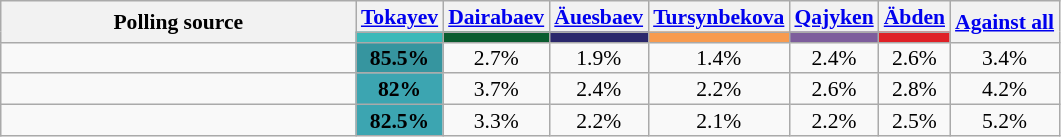<table class="wikitable" style="text-align: center; font-size:90%; line-height:14px;">
<tr>
<th rowspan="2" style="width:230px;">Polling source</th>
<th style="width:50px;"><a href='#'>Tokayev</a></th>
<th style="width:50px;"><a href='#'>Dairabaev</a></th>
<th><a href='#'>Äuesbaev</a></th>
<th><a href='#'>Tursynbekova</a></th>
<th><a href='#'>Qajyken</a></th>
<th><a href='#'>Äbden</a></th>
<th rowspan="2"><a href='#'>Against all</a></th>
</tr>
<tr>
<th style="background:#3AB9B9;"></th>
<th style="background:#0A5C2F;"></th>
<th style="background:#2B286C;"></th>
<th style="background:#F89B4F;"></th>
<th style="background:#7D5D9C;"></th>
<th style="background:#DF2127;"></th>
</tr>
<tr>
<td></td>
<td style="background-color:#36959F;"><strong>85.5%</strong></td>
<td>2.7%</td>
<td>1.9%</td>
<td>1.4%</td>
<td>2.4%</td>
<td>2.6%</td>
<td>3.4%</td>
</tr>
<tr>
<td></td>
<td style="background:#3CA5B1;"><strong>82%</strong></td>
<td>3.7%</td>
<td>2.4%</td>
<td>2.2%</td>
<td>2.6%</td>
<td>2.8%</td>
<td>4.2%</td>
</tr>
<tr>
<td></td>
<td style="background:#3CA5B1;"><strong>82.5%</strong></td>
<td>3.3%</td>
<td>2.2%</td>
<td>2.1%</td>
<td>2.2%</td>
<td>2.5%</td>
<td>5.2%</td>
</tr>
</table>
